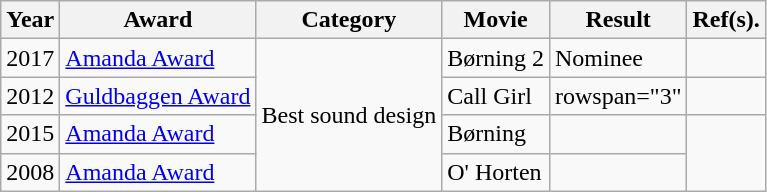<table class="wikitable">
<tr>
<th>Year</th>
<th>Award</th>
<th>Category</th>
<th>Movie</th>
<th>Result</th>
<th>Ref(s).</th>
</tr>
<tr>
<td>2017</td>
<td><a href='#'>Amanda Award</a></td>
<td rowspan="4">Best sound design</td>
<td>Børning 2</td>
<td>Nominee</td>
<td></td>
</tr>
<tr>
<td>2012</td>
<td><a href='#'>Guldbaggen Award</a></td>
<td>Call Girl</td>
<td>rowspan="3"</td>
<td></td>
</tr>
<tr>
<td>2015</td>
<td><a href='#'>Amanda Award</a></td>
<td>Børning</td>
<td></td>
</tr>
<tr>
<td>2008</td>
<td><a href='#'>Amanda Award</a></td>
<td>O' Horten</td>
<td></td>
</tr>
</table>
